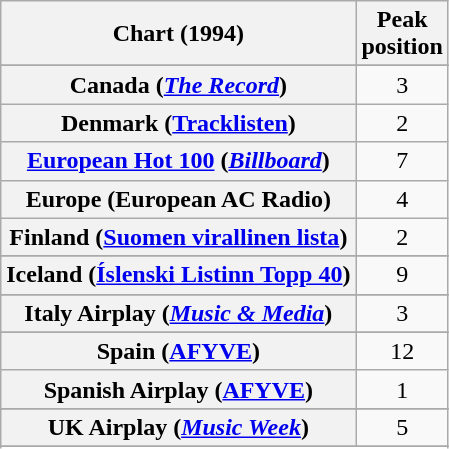<table class="wikitable sortable plainrowheaders" style="text-align:center">
<tr>
<th>Chart (1994)</th>
<th>Peak<br>position</th>
</tr>
<tr>
</tr>
<tr>
</tr>
<tr>
</tr>
<tr>
</tr>
<tr>
<th scope="row">Canada (<a href='#'><em>The Record</em></a>)</th>
<td>3</td>
</tr>
<tr>
<th scope="row">Denmark (<a href='#'>Tracklisten</a>)</th>
<td>2</td>
</tr>
<tr>
<th scope="row"><a href='#'>European Hot 100</a> (<em><a href='#'>Billboard</a></em>)</th>
<td>7</td>
</tr>
<tr>
<th scope="row">Europe (European AC Radio)</th>
<td>4</td>
</tr>
<tr>
<th scope="row">Finland (<a href='#'>Suomen virallinen lista</a>)</th>
<td>2</td>
</tr>
<tr>
</tr>
<tr>
<th scope="row">Iceland (<a href='#'>Íslenski Listinn Topp 40</a>)</th>
<td>9</td>
</tr>
<tr>
</tr>
<tr>
<th scope="row">Italy Airplay (<em><a href='#'>Music & Media</a></em>)</th>
<td>3</td>
</tr>
<tr>
</tr>
<tr>
</tr>
<tr>
</tr>
<tr>
</tr>
<tr>
</tr>
<tr>
<th scope="row">Spain (<a href='#'>AFYVE</a>)</th>
<td>12</td>
</tr>
<tr>
<th scope="row">Spanish Airplay (<a href='#'>AFYVE</a>)</th>
<td>1</td>
</tr>
<tr>
</tr>
<tr>
</tr>
<tr>
</tr>
<tr>
<th scope="row">UK Airplay (<em><a href='#'>Music Week</a></em>)</th>
<td>5</td>
</tr>
<tr>
</tr>
<tr>
</tr>
</table>
